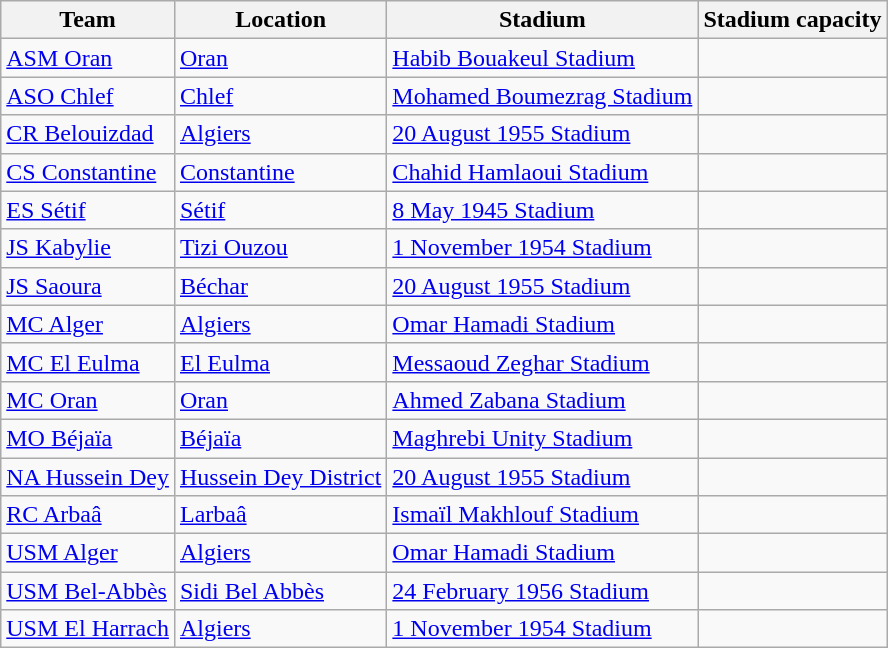<table class="wikitable sortable">
<tr>
<th>Team</th>
<th>Location</th>
<th>Stadium</th>
<th>Stadium capacity</th>
</tr>
<tr>
<td><a href='#'>ASM Oran</a></td>
<td><a href='#'>Oran</a></td>
<td><a href='#'>Habib Bouakeul Stadium</a></td>
<td style="text-align:center"></td>
</tr>
<tr>
<td><a href='#'>ASO Chlef</a></td>
<td><a href='#'>Chlef</a></td>
<td><a href='#'>Mohamed Boumezrag Stadium</a></td>
<td style="text-align:center"></td>
</tr>
<tr>
<td><a href='#'>CR Belouizdad</a></td>
<td><a href='#'>Algiers</a></td>
<td><a href='#'>20 August 1955 Stadium</a></td>
<td style="text-align:center"></td>
</tr>
<tr>
<td><a href='#'>CS Constantine</a></td>
<td><a href='#'>Constantine</a></td>
<td><a href='#'>Chahid Hamlaoui Stadium</a></td>
<td style="text-align:center"></td>
</tr>
<tr>
<td><a href='#'>ES Sétif</a></td>
<td><a href='#'>Sétif</a></td>
<td><a href='#'>8 May 1945 Stadium</a></td>
<td style="text-align:center"></td>
</tr>
<tr>
<td><a href='#'>JS Kabylie</a></td>
<td><a href='#'>Tizi Ouzou</a></td>
<td><a href='#'>1 November 1954 Stadium</a></td>
<td style="text-align:center"></td>
</tr>
<tr>
<td><a href='#'>JS Saoura</a></td>
<td><a href='#'>Béchar</a></td>
<td><a href='#'>20 August 1955 Stadium</a></td>
<td style="text-align:center"></td>
</tr>
<tr>
<td><a href='#'>MC Alger</a></td>
<td><a href='#'>Algiers</a></td>
<td><a href='#'>Omar Hamadi Stadium</a></td>
<td style="text-align:center"></td>
</tr>
<tr>
<td><a href='#'>MC El Eulma</a></td>
<td><a href='#'>El Eulma</a></td>
<td><a href='#'>Messaoud Zeghar Stadium</a></td>
<td style="text-align:center"></td>
</tr>
<tr>
<td><a href='#'>MC Oran</a></td>
<td><a href='#'>Oran</a></td>
<td><a href='#'>Ahmed Zabana Stadium</a></td>
<td style="text-align:center"></td>
</tr>
<tr>
<td><a href='#'>MO Béjaïa</a></td>
<td><a href='#'>Béjaïa</a></td>
<td><a href='#'>Maghrebi Unity Stadium</a></td>
<td style="text-align:center"></td>
</tr>
<tr>
<td><a href='#'>NA Hussein Dey</a></td>
<td><a href='#'>Hussein Dey District</a></td>
<td><a href='#'>20 August 1955 Stadium</a></td>
<td style="text-align:center"></td>
</tr>
<tr>
<td><a href='#'>RC Arbaâ</a></td>
<td><a href='#'>Larbaâ</a></td>
<td><a href='#'>Ismaïl Makhlouf Stadium</a></td>
<td style="text-align:center"></td>
</tr>
<tr>
<td><a href='#'>USM Alger</a></td>
<td><a href='#'>Algiers</a></td>
<td><a href='#'>Omar Hamadi Stadium</a></td>
<td style="text-align:center"></td>
</tr>
<tr>
<td><a href='#'>USM Bel-Abbès</a></td>
<td><a href='#'>Sidi Bel Abbès</a></td>
<td><a href='#'>24 February 1956 Stadium</a></td>
<td style="text-align:center"></td>
</tr>
<tr>
<td><a href='#'>USM El Harrach</a></td>
<td><a href='#'>Algiers</a></td>
<td><a href='#'>1 November 1954 Stadium</a></td>
<td style="text-align:center"></td>
</tr>
</table>
